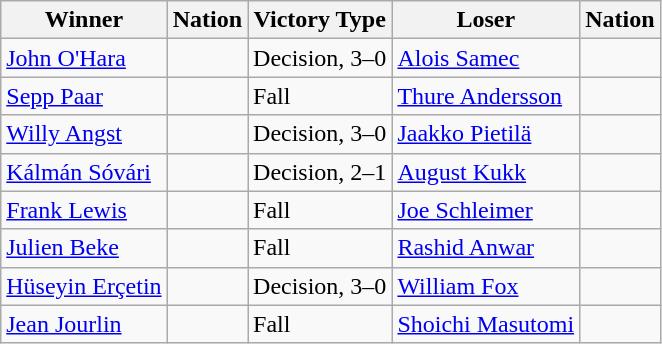<table class="wikitable sortable" style="text-align:left;">
<tr>
<th>Winner</th>
<th>Nation</th>
<th>Victory Type</th>
<th>Loser</th>
<th>Nation</th>
</tr>
<tr>
<td><a href='#'>John O'Hara</a></td>
<td></td>
<td>Decision, 3–0</td>
<td><a href='#'>Alois Samec</a></td>
<td></td>
</tr>
<tr>
<td><a href='#'>Sepp Paar</a></td>
<td></td>
<td>Fall</td>
<td><a href='#'>Thure Andersson</a></td>
<td></td>
</tr>
<tr>
<td><a href='#'>Willy Angst</a></td>
<td></td>
<td>Decision, 3–0</td>
<td><a href='#'>Jaakko Pietilä</a></td>
<td></td>
</tr>
<tr>
<td><a href='#'>Kálmán Sóvári</a></td>
<td></td>
<td>Decision, 2–1</td>
<td><a href='#'>August Kukk</a></td>
<td></td>
</tr>
<tr>
<td><a href='#'>Frank Lewis</a></td>
<td></td>
<td>Fall</td>
<td><a href='#'>Joe Schleimer</a></td>
<td></td>
</tr>
<tr>
<td><a href='#'>Julien Beke</a></td>
<td></td>
<td>Fall</td>
<td><a href='#'>Rashid Anwar</a></td>
<td></td>
</tr>
<tr>
<td><a href='#'>Hüseyin Erçetin</a></td>
<td></td>
<td>Decision, 3–0</td>
<td><a href='#'>William Fox</a></td>
<td></td>
</tr>
<tr>
<td><a href='#'>Jean Jourlin</a></td>
<td></td>
<td>Fall</td>
<td><a href='#'>Shoichi Masutomi</a></td>
<td></td>
</tr>
</table>
